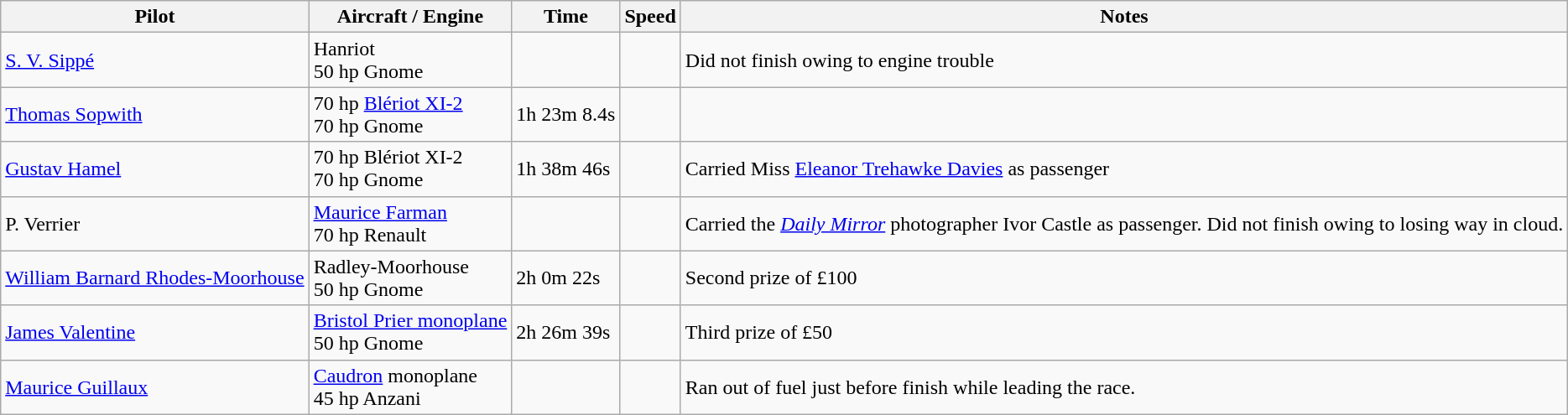<table class="wikitable">
<tr>
<th>Pilot</th>
<th>Aircraft / Engine</th>
<th>Time</th>
<th>Speed</th>
<th>Notes</th>
</tr>
<tr>
<td><a href='#'>S. V. Sippé</a></td>
<td>Hanriot<br>50 hp Gnome</td>
<td></td>
<td></td>
<td>Did not finish owing to engine trouble</td>
</tr>
<tr>
<td><a href='#'>Thomas Sopwith</a></td>
<td>70 hp <a href='#'>Blériot XI-2</a> <br>70 hp Gnome</td>
<td>1h 23m 8.4s</td>
<td></td>
<td></td>
</tr>
<tr>
<td><a href='#'>Gustav Hamel</a></td>
<td>70 hp Blériot XI-2<br>70 hp Gnome</td>
<td>1h 38m 46s</td>
<td></td>
<td>Carried Miss <a href='#'>Eleanor Trehawke Davies</a> as passenger</td>
</tr>
<tr>
<td>P. Verrier</td>
<td><a href='#'>Maurice Farman</a><br>70 hp Renault</td>
<td></td>
<td></td>
<td>Carried the <em><a href='#'>Daily Mirror</a></em> photographer Ivor Castle as passenger. Did not finish owing to losing way in cloud.</td>
</tr>
<tr>
<td><a href='#'>William Barnard Rhodes-Moorhouse</a></td>
<td>Radley-Moorhouse<br>50 hp Gnome</td>
<td>2h 0m 22s</td>
<td></td>
<td>Second prize of £100</td>
</tr>
<tr>
<td><a href='#'>James Valentine</a></td>
<td><a href='#'>Bristol Prier monoplane</a><br>50 hp Gnome</td>
<td>2h 26m 39s</td>
<td></td>
<td>Third prize of £50</td>
</tr>
<tr>
<td><a href='#'>Maurice Guillaux</a></td>
<td><a href='#'>Caudron</a> monoplane<br>45 hp Anzani</td>
<td></td>
<td></td>
<td>Ran out of fuel just before finish while leading the race.</td>
</tr>
</table>
